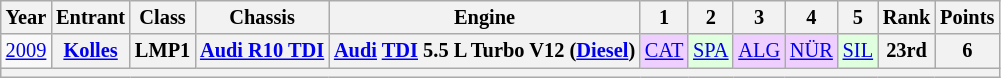<table class="wikitable" style="text-align:center; font-size:85%">
<tr>
<th>Year</th>
<th>Entrant</th>
<th>Class</th>
<th>Chassis</th>
<th>Engine</th>
<th>1</th>
<th>2</th>
<th>3</th>
<th>4</th>
<th>5</th>
<th>Rank</th>
<th>Points</th>
</tr>
<tr>
<td><a href='#'>2009</a></td>
<th><a href='#'>Kolles</a></th>
<th>LMP1</th>
<th nowrap><a href='#'>Audi R10 TDI</a></th>
<th nowrap><a href='#'>Audi</a> <a href='#'>TDI</a> 5.5 L Turbo V12 (<a href='#'>Diesel</a>)</th>
<td style="background:#EFCFFF;"><a href='#'>CAT</a><br></td>
<td style="background:#DFFFDF;"><a href='#'>SPA</a><br></td>
<td style="background:#EFCFFF;"><a href='#'>ALG</a><br></td>
<td style="background:#EFCFFF;"><a href='#'>NÜR</a><br></td>
<td style="background:#DFFFDF;"><a href='#'>SIL</a><br></td>
<th>23rd</th>
<th>6</th>
</tr>
<tr>
<th colspan="12"></th>
</tr>
</table>
